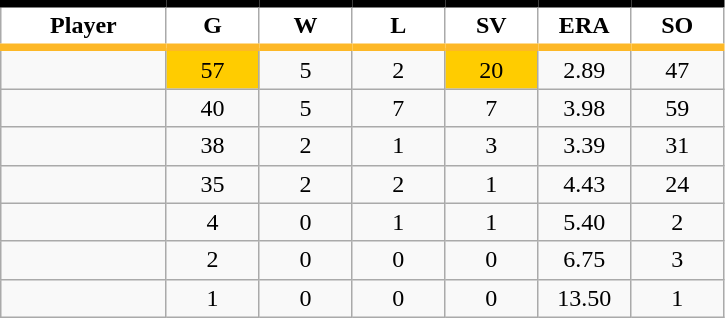<table class="wikitable sortable">
<tr>
<th style="background:#FFFFFF; border-top:#000000 5px solid; border-bottom:#FDB827 5px solid;" width="16%">Player</th>
<th style="background:#FFFFFF; border-top:#000000 5px solid; border-bottom:#FDB827 5px solid;" width="9%">G</th>
<th style="background:#FFFFFF; border-top:#000000 5px solid; border-bottom:#FDB827 5px solid;" width="9%">W</th>
<th style="background:#FFFFFF; border-top:#000000 5px solid; border-bottom:#FDB827 5px solid;" width="9%">L</th>
<th style="background:#FFFFFF; border-top:#000000 5px solid; border-bottom:#FDB827 5px solid;" width="9%">SV</th>
<th style="background:#FFFFFF; border-top:#000000 5px solid; border-bottom:#FDB827 5px solid;" width="9%">ERA</th>
<th style="background:#FFFFFF; border-top:#000000 5px solid; border-bottom:#FDB827 5px solid;" width="9%">SO</th>
</tr>
<tr align="center">
<td></td>
<td bgcolor="#FFCC00">57</td>
<td>5</td>
<td>2</td>
<td bgcolor="#FFCC00">20</td>
<td>2.89</td>
<td>47</td>
</tr>
<tr align="center">
<td></td>
<td>40</td>
<td>5</td>
<td>7</td>
<td>7</td>
<td>3.98</td>
<td>59</td>
</tr>
<tr align="center">
<td></td>
<td>38</td>
<td>2</td>
<td>1</td>
<td>3</td>
<td>3.39</td>
<td>31</td>
</tr>
<tr align="center">
<td></td>
<td>35</td>
<td>2</td>
<td>2</td>
<td>1</td>
<td>4.43</td>
<td>24</td>
</tr>
<tr align="center">
<td></td>
<td>4</td>
<td>0</td>
<td>1</td>
<td>1</td>
<td>5.40</td>
<td>2</td>
</tr>
<tr align="center">
<td></td>
<td>2</td>
<td>0</td>
<td>0</td>
<td>0</td>
<td>6.75</td>
<td>3</td>
</tr>
<tr align="center">
<td></td>
<td>1</td>
<td>0</td>
<td>0</td>
<td>0</td>
<td>13.50</td>
<td>1</td>
</tr>
</table>
